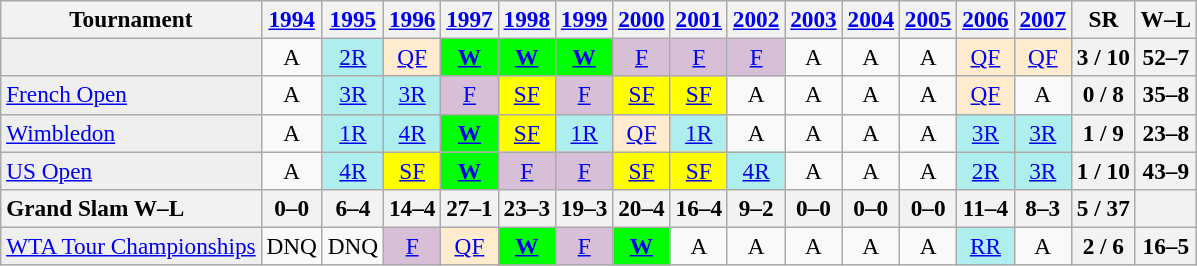<table class=wikitable style=text-align:center;font-size:97%>
<tr>
<th>Tournament</th>
<th><a href='#'>1994</a></th>
<th><a href='#'>1995</a></th>
<th><a href='#'>1996</a></th>
<th><a href='#'>1997</a></th>
<th><a href='#'>1998</a></th>
<th><a href='#'>1999</a></th>
<th><a href='#'>2000</a></th>
<th><a href='#'>2001</a></th>
<th><a href='#'>2002</a></th>
<th><a href='#'>2003</a></th>
<th><a href='#'>2004</a></th>
<th><a href='#'>2005</a></th>
<th><a href='#'>2006</a></th>
<th><a href='#'>2007</a></th>
<th>SR</th>
<th>W–L</th>
</tr>
<tr>
<td style="background:#efefef; text-align:left;"></td>
<td>A</td>
<td style="background:#afeeee;"><a href='#'>2R</a></td>
<td style="background:#ffebcd;"><a href='#'>QF</a></td>
<td style="background:#0f0;"><strong><a href='#'>W</a></strong></td>
<td style="background:#0f0;"><strong><a href='#'>W</a></strong></td>
<td style="background:#0f0;"><strong><a href='#'>W</a></strong></td>
<td style="background:thistle;"><a href='#'>F</a></td>
<td style="background:thistle;"><a href='#'>F</a></td>
<td style="background:thistle;"><a href='#'>F</a></td>
<td>A</td>
<td>A</td>
<td>A</td>
<td style="background:#ffebcd;"><a href='#'>QF</a></td>
<td style="background:#ffebcd;"><a href='#'>QF</a></td>
<th>3 / 10</th>
<th>52–7</th>
</tr>
<tr>
<td style="background:#efefef; text-align:left;"><a href='#'>French Open</a></td>
<td>A</td>
<td style="background:#afeeee;"><a href='#'>3R</a></td>
<td style="background:#afeeee;"><a href='#'>3R</a></td>
<td style="background:thistle;"><a href='#'>F</a></td>
<td style="background:yellow;"><a href='#'>SF</a></td>
<td style="background:thistle;"><a href='#'>F</a></td>
<td style="background:yellow;"><a href='#'>SF</a></td>
<td style="background:yellow;"><a href='#'>SF</a></td>
<td>A</td>
<td>A</td>
<td>A</td>
<td>A</td>
<td style="background:#ffebcd;"><a href='#'>QF</a></td>
<td>A</td>
<th>0 / 8</th>
<th>35–8</th>
</tr>
<tr>
<td style="background:#efefef; text-align:left;"><a href='#'>Wimbledon</a></td>
<td>A</td>
<td style="background:#afeeee;"><a href='#'>1R</a></td>
<td style="background:#afeeee;"><a href='#'>4R</a></td>
<td style="background:#0f0;"><strong><a href='#'>W</a></strong></td>
<td style="background:yellow;"><a href='#'>SF</a></td>
<td style="background:#afeeee;"><a href='#'>1R</a></td>
<td style="background:#ffebcd;"><a href='#'>QF</a></td>
<td style="background:#afeeee;"><a href='#'>1R</a></td>
<td>A</td>
<td>A</td>
<td>A</td>
<td>A</td>
<td style="background:#afeeee;"><a href='#'>3R</a></td>
<td style="background:#afeeee;"><a href='#'>3R</a></td>
<th>1 / 9</th>
<th>23–8</th>
</tr>
<tr>
<td style="background:#efefef; text-align:left;"><a href='#'>US Open</a></td>
<td>A</td>
<td style="background:#afeeee;"><a href='#'>4R</a></td>
<td style="background:yellow;"><a href='#'>SF</a></td>
<td style="background:#0f0;"><strong><a href='#'>W</a></strong></td>
<td style="background:thistle;"><a href='#'>F</a></td>
<td style="background:thistle;"><a href='#'>F</a></td>
<td style="background:yellow;"><a href='#'>SF</a></td>
<td style="background:yellow;"><a href='#'>SF</a></td>
<td style="background:#afeeee;"><a href='#'>4R</a></td>
<td>A</td>
<td>A</td>
<td>A</td>
<td style="background:#afeeee;"><a href='#'>2R</a></td>
<td style="background:#afeeee;"><a href='#'>3R</a></td>
<th>1 / 10</th>
<th>43–9</th>
</tr>
<tr>
<th style=text-align:left>Grand Slam W–L</th>
<th>0–0</th>
<th>6–4</th>
<th>14–4</th>
<th>27–1</th>
<th>23–3</th>
<th>19–3</th>
<th>20–4</th>
<th>16–4</th>
<th>9–2</th>
<th>0–0</th>
<th>0–0</th>
<th>0–0</th>
<th>11–4</th>
<th>8–3</th>
<th>5 / 37</th>
<th></th>
</tr>
<tr>
<td style="background:#efefef; text-align:left;"><a href='#'>WTA Tour Championships</a></td>
<td>DNQ</td>
<td>DNQ</td>
<td style="background:thistle;"><a href='#'>F</a></td>
<td style="background:#ffebcd;"><a href='#'>QF</a></td>
<td style="background:#0f0;"><strong><a href='#'>W</a></strong></td>
<td style="background:thistle;"><a href='#'>F</a></td>
<td style="background:#0f0;"><strong><a href='#'>W</a></strong></td>
<td>A</td>
<td>A</td>
<td>A</td>
<td>A</td>
<td>A</td>
<td style="background:#afeeee;"><a href='#'>RR</a></td>
<td>A</td>
<th>2 / 6</th>
<th>16–5</th>
</tr>
</table>
